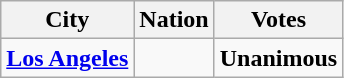<table class="wikitable" style="text-align: center;">
<tr>
<th scope="col">City</th>
<th scope="col">Nation</th>
<th scope="col">Votes</th>
</tr>
<tr>
<td><strong><a href='#'>Los Angeles</a></strong></td>
<td><strong></strong></td>
<td><strong>Unanimous</strong></td>
</tr>
</table>
